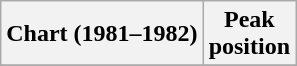<table class="wikitable sortable plainrowheaders" style="text-align:center">
<tr>
<th scope="col">Chart (1981–1982)</th>
<th align="center">Peak<br>position</th>
</tr>
<tr>
</tr>
</table>
